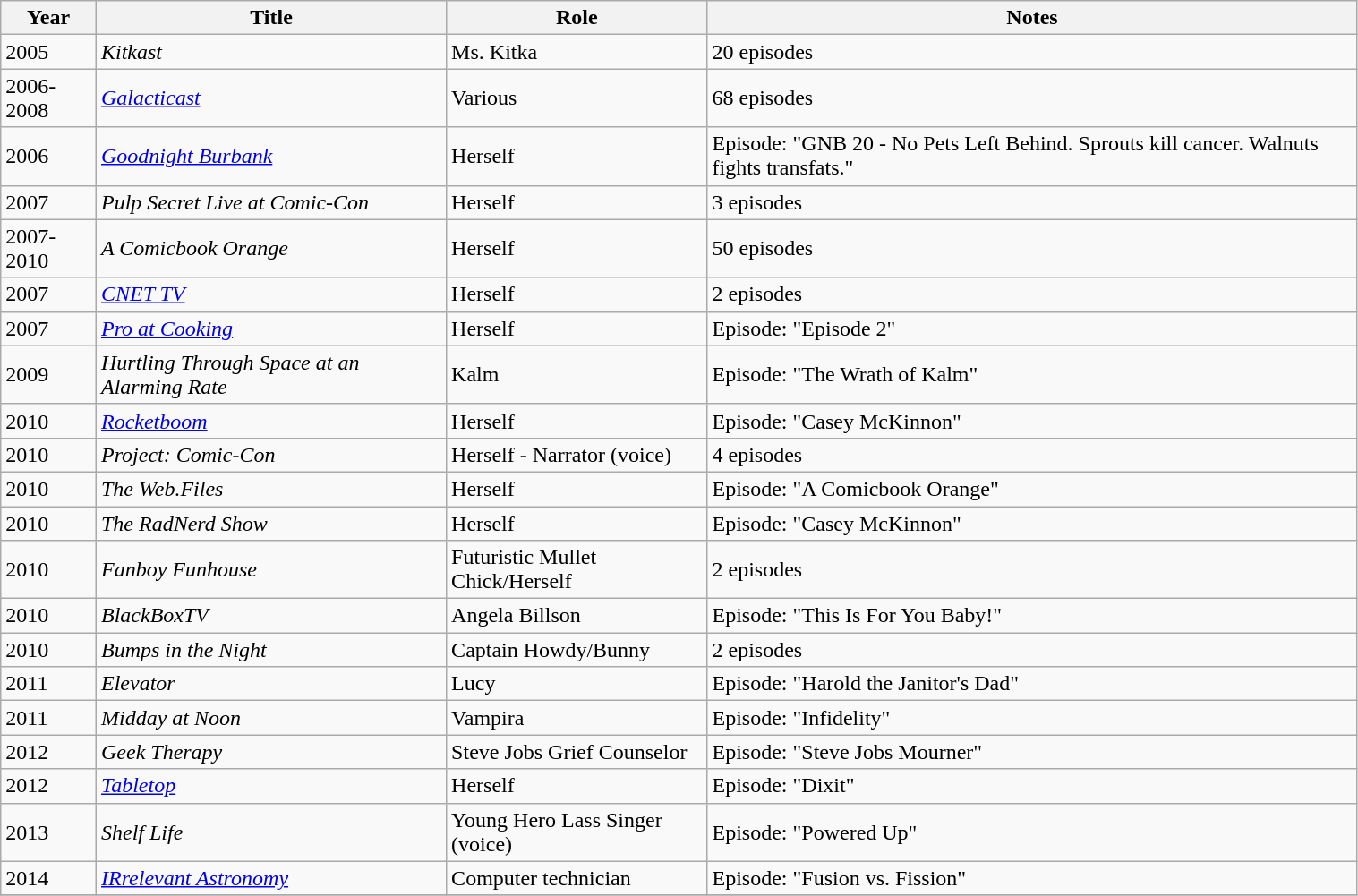<table width="80%" class="wikitable sortable">
<tr>
<th>Year</th>
<th>Title</th>
<th>Role</th>
<th class="unsortable">Notes</th>
</tr>
<tr>
<td>2005</td>
<td><em>Kitkast</em></td>
<td>Ms. Kitka</td>
<td>20 episodes</td>
</tr>
<tr>
<td>2006-2008</td>
<td><em><a href='#'>Galacticast</a></em></td>
<td>Various</td>
<td>68 episodes</td>
</tr>
<tr>
<td>2006</td>
<td><em><a href='#'>Goodnight Burbank</a></em></td>
<td>Herself</td>
<td>Episode: "GNB 20 - No Pets Left Behind. Sprouts kill cancer. Walnuts fights transfats."</td>
</tr>
<tr>
<td>2007</td>
<td><em>Pulp Secret Live at Comic-Con</em></td>
<td>Herself</td>
<td>3 episodes</td>
</tr>
<tr>
<td>2007-2010</td>
<td data-sort-value="Comicbook Orange, A"><em>A Comicbook Orange</em></td>
<td>Herself</td>
<td>50 episodes</td>
</tr>
<tr>
<td>2007</td>
<td><em><a href='#'>CNET TV</a></em></td>
<td>Herself</td>
<td>2 episodes</td>
</tr>
<tr>
<td>2007</td>
<td><em><a href='#'>Pro at Cooking</a></em></td>
<td>Herself</td>
<td>Episode: "Episode 2"</td>
</tr>
<tr>
<td>2009</td>
<td><em>Hurtling Through Space at an Alarming Rate</em></td>
<td>Kalm</td>
<td>Episode: "The Wrath of Kalm"</td>
</tr>
<tr>
<td>2010</td>
<td><em><a href='#'>Rocketboom</a></em></td>
<td>Herself</td>
<td>Episode: "Casey McKinnon"</td>
</tr>
<tr>
<td>2010</td>
<td><em>Project: Comic-Con</em></td>
<td>Herself - Narrator (voice)</td>
<td>4 episodes</td>
</tr>
<tr>
<td>2010</td>
<td data-sort-value="Web.Files, The"><em>The Web.Files</em></td>
<td>Herself</td>
<td>Episode: "A Comicbook Orange"</td>
</tr>
<tr>
<td>2010</td>
<td data-sort-value="RadNerd Show, The"><em>The RadNerd Show</em></td>
<td>Herself</td>
<td>Episode: "Casey McKinnon"</td>
</tr>
<tr>
<td>2010</td>
<td><em>Fanboy Funhouse</em></td>
<td>Futuristic Mullet Chick/Herself</td>
<td>2 episodes</td>
</tr>
<tr>
<td>2010</td>
<td><em>BlackBoxTV</em></td>
<td>Angela Billson</td>
<td>Episode: "This Is For You Baby!"</td>
</tr>
<tr>
<td>2010</td>
<td><em>Bumps in the Night</em></td>
<td>Captain Howdy/Bunny</td>
<td>2 episodes</td>
</tr>
<tr>
<td>2011</td>
<td><em>Elevator</em></td>
<td>Lucy</td>
<td>Episode: "Harold the Janitor's Dad"</td>
</tr>
<tr>
<td>2011</td>
<td><em>Midday at Noon</em></td>
<td>Vampira</td>
<td>Episode: "Infidelity"</td>
</tr>
<tr>
<td>2012</td>
<td><em>Geek Therapy</em></td>
<td>Steve Jobs Grief Counselor</td>
<td>Episode: "Steve Jobs Mourner"</td>
</tr>
<tr>
<td>2012</td>
<td><em><a href='#'>Tabletop</a></em></td>
<td>Herself</td>
<td>Episode: "Dixit"</td>
</tr>
<tr>
<td>2013</td>
<td><em>Shelf Life</em></td>
<td>Young Hero Lass Singer (voice)</td>
<td>Episode: "Powered Up"</td>
</tr>
<tr>
<td>2014</td>
<td><em><a href='#'>IRrelevant Astronomy</a></em></td>
<td>Computer technician</td>
<td>Episode: "Fusion vs. Fission"</td>
</tr>
<tr>
</tr>
</table>
